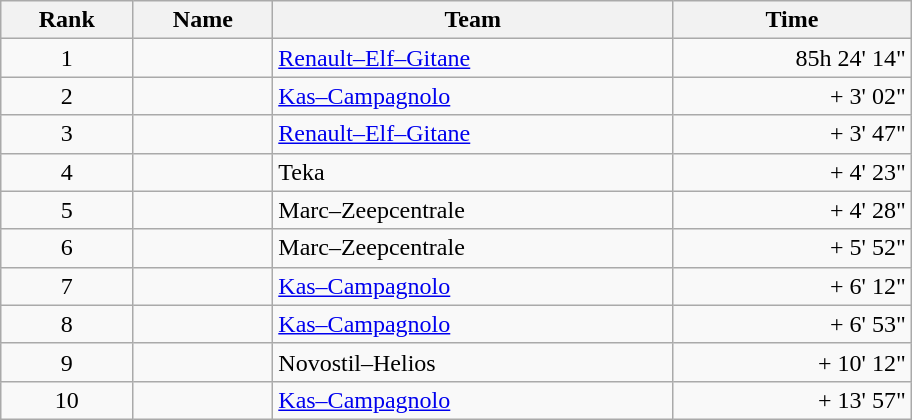<table class="wikitable" style="width:38em;margin-bottom:0;">
<tr>
<th>Rank</th>
<th>Name</th>
<th>Team</th>
<th>Time</th>
</tr>
<tr>
<td style="text-align:center;">1</td>
<td></td>
<td><a href='#'>Renault–Elf–Gitane</a></td>
<td align="right">85h 24' 14"</td>
</tr>
<tr>
<td style="text-align:center;">2</td>
<td></td>
<td><a href='#'>Kas–Campagnolo</a></td>
<td align="right">+ 3' 02"</td>
</tr>
<tr>
<td style="text-align:center;">3</td>
<td></td>
<td><a href='#'>Renault–Elf–Gitane</a></td>
<td align="right">+ 3' 47"</td>
</tr>
<tr>
<td style="text-align:center;">4</td>
<td></td>
<td>Teka</td>
<td align="right">+ 4' 23"</td>
</tr>
<tr>
<td style="text-align:center;">5</td>
<td></td>
<td>Marc–Zeepcentrale</td>
<td align="right">+ 4' 28"</td>
</tr>
<tr>
<td style="text-align:center;">6</td>
<td></td>
<td>Marc–Zeepcentrale</td>
<td align="right">+ 5' 52"</td>
</tr>
<tr>
<td style="text-align:center;">7</td>
<td></td>
<td><a href='#'>Kas–Campagnolo</a></td>
<td align="right">+ 6' 12"</td>
</tr>
<tr>
<td style="text-align:center;">8</td>
<td></td>
<td><a href='#'>Kas–Campagnolo</a></td>
<td align="right">+ 6' 53"</td>
</tr>
<tr>
<td style="text-align:center;">9</td>
<td></td>
<td>Novostil–Helios</td>
<td align="right">+ 10' 12"</td>
</tr>
<tr>
<td style="text-align:center;">10</td>
<td></td>
<td><a href='#'>Kas–Campagnolo</a></td>
<td align="right">+ 13' 57"</td>
</tr>
</table>
